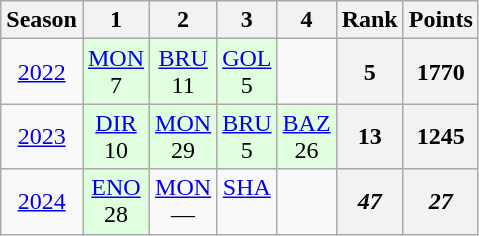<table class="wikitable" style="text-align:center;">
<tr>
<th>Season</th>
<th>1</th>
<th>2</th>
<th>3</th>
<th>4</th>
<th>Rank</th>
<th>Points</th>
</tr>
<tr>
<td><a href='#'>2022</a></td>
<td bgcolor="#dfffdf"><a href='#'>MON</a><br>7</td>
<td bgcolor="#dfffdf"><a href='#'>BRU</a><br>11</td>
<td bgcolor="#dfffdf"><a href='#'>GOL</a><br>5</td>
<td></td>
<th>5</th>
<th>1770</th>
</tr>
<tr>
<td><a href='#'>2023</a></td>
<td bgcolor="#dfffdf"><a href='#'>DIR</a><br>10</td>
<td bgcolor="#dfffdf"><a href='#'>MON</a><br>29</td>
<td bgcolor="#dfffdf"><a href='#'>BRU</a><br>5</td>
<td bgcolor="#dfffdf"><a href='#'>BAZ</a><br>26</td>
<th>13</th>
<th>1245</th>
</tr>
<tr>
<td><a href='#'>2024</a></td>
<td bgcolor="#dfffdf"><a href='#'>ENO</a><br>28</td>
<td><a href='#'>MON</a><br>—</td>
<td><a href='#'>SHA</a><br> </td>
<td></td>
<th><em>47</em></th>
<th><em>27</em></th>
</tr>
</table>
